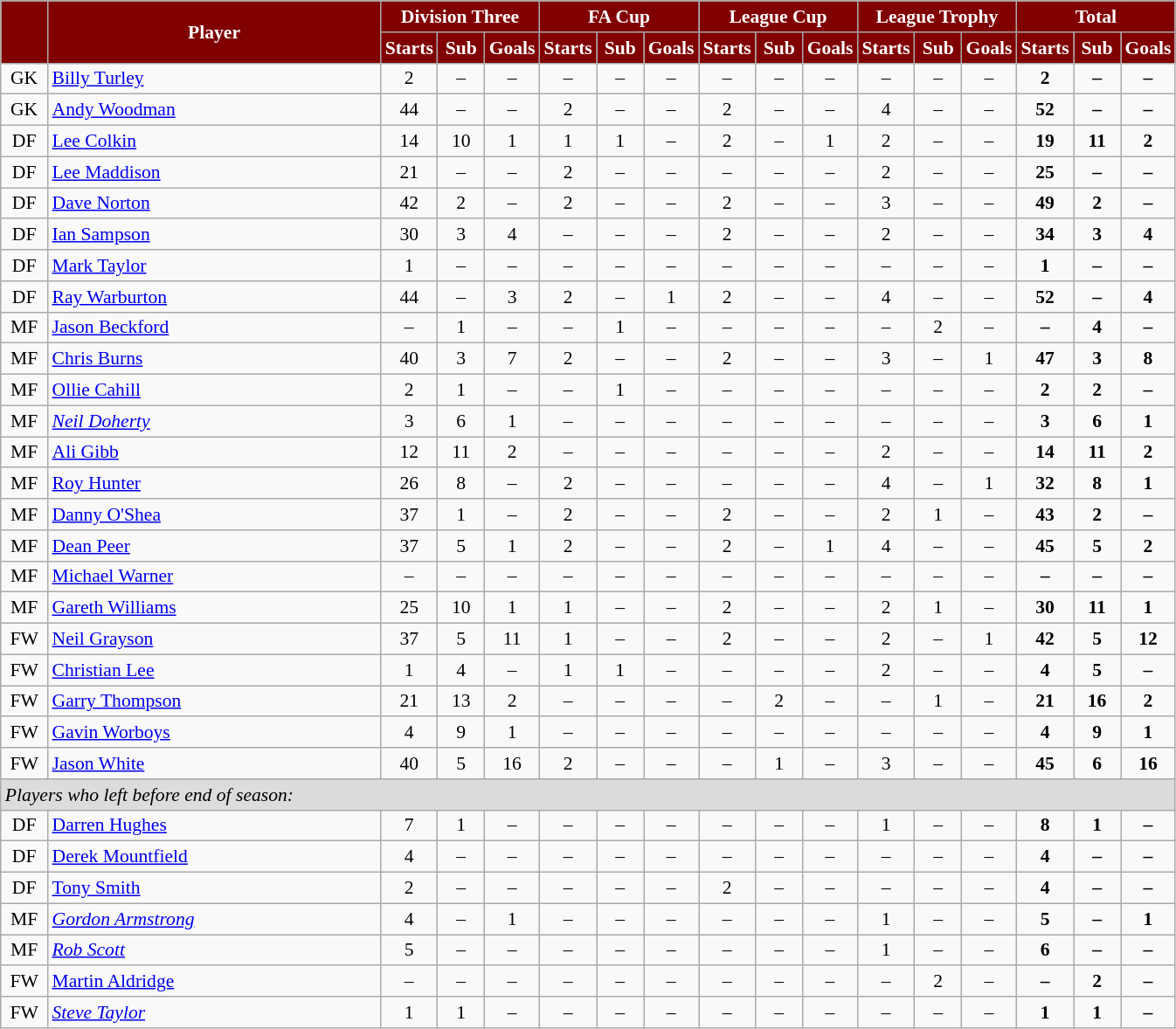<table class="wikitable"  style="text-align:center; font-size:90%; width:71%;">
<tr>
<th rowspan="2" style="background:maroon; color:white;  width: 4%"></th>
<th rowspan="2" style="background:maroon; color:white; ">Player</th>
<th colspan="3" style="background:maroon; color:white; ">Division Three</th>
<th colspan="3" style="background:maroon; color:white; ">FA Cup</th>
<th colspan="3" style="background:maroon; color:white; ">League Cup</th>
<th colspan="3" style="background:maroon; color:white; ">League Trophy</th>
<th colspan="3" style="background:maroon; color:white; ">Total</th>
</tr>
<tr>
<th style="background:maroon; color:white;  width: 4%;">Starts</th>
<th style="background:maroon; color:white;  width: 4%;">Sub</th>
<th style="background:maroon; color:white;  width: 4%;">Goals</th>
<th style="background:maroon; color:white;  width: 4%;">Starts</th>
<th style="background:maroon; color:white;  width: 4%;">Sub</th>
<th style="background:maroon; color:white;  width: 4%;">Goals</th>
<th style="background:maroon; color:white;  width: 4%;">Starts</th>
<th style="background:maroon; color:white;  width: 4%;">Sub</th>
<th style="background:maroon; color:white;  width: 4%;">Goals</th>
<th style="background:maroon; color:white;  width: 4%;">Starts</th>
<th style="background:maroon; color:white;  width: 4%;">Sub</th>
<th style="background:maroon; color:white;  width: 4%;">Goals</th>
<th style="background:maroon; color:white;  width: 4%;">Starts</th>
<th style="background:maroon; color:white;  width: 4%;">Sub</th>
<th style="background:maroon; color:white;  width: 4%;">Goals</th>
</tr>
<tr>
<td>GK</td>
<td style="text-align:left;"><a href='#'>Billy Turley</a></td>
<td>2</td>
<td>–</td>
<td>–</td>
<td>–</td>
<td>–</td>
<td>–</td>
<td>–</td>
<td>–</td>
<td>–</td>
<td>–</td>
<td>–</td>
<td>–</td>
<td><strong>2</strong></td>
<td><strong>–</strong></td>
<td><strong>–</strong></td>
</tr>
<tr>
<td>GK</td>
<td style="text-align:left;"><a href='#'>Andy Woodman</a></td>
<td>44</td>
<td>–</td>
<td>–</td>
<td>2</td>
<td>–</td>
<td>–</td>
<td>2</td>
<td>–</td>
<td>–</td>
<td>4</td>
<td>–</td>
<td>–</td>
<td><strong>52</strong></td>
<td><strong>–</strong></td>
<td><strong>–</strong></td>
</tr>
<tr>
<td>DF</td>
<td style="text-align:left;"><a href='#'>Lee Colkin</a></td>
<td>14</td>
<td>10</td>
<td>1</td>
<td>1</td>
<td>1</td>
<td>–</td>
<td>2</td>
<td>–</td>
<td>1</td>
<td>2</td>
<td>–</td>
<td>–</td>
<td><strong>19</strong></td>
<td><strong>11</strong></td>
<td><strong>2</strong></td>
</tr>
<tr>
<td>DF</td>
<td style="text-align:left;"><a href='#'>Lee Maddison</a></td>
<td>21</td>
<td>–</td>
<td>–</td>
<td>2</td>
<td>–</td>
<td>–</td>
<td>–</td>
<td>–</td>
<td>–</td>
<td>2</td>
<td>–</td>
<td>–</td>
<td><strong>25</strong></td>
<td><strong>–</strong></td>
<td><strong>–</strong></td>
</tr>
<tr>
<td>DF</td>
<td style="text-align:left;"><a href='#'>Dave Norton</a></td>
<td>42</td>
<td>2</td>
<td>–</td>
<td>2</td>
<td>–</td>
<td>–</td>
<td>2</td>
<td>–</td>
<td>–</td>
<td>3</td>
<td>–</td>
<td>–</td>
<td><strong>49</strong></td>
<td><strong>2</strong></td>
<td><strong>–</strong></td>
</tr>
<tr>
<td>DF</td>
<td style="text-align:left;"><a href='#'>Ian Sampson</a></td>
<td>30</td>
<td>3</td>
<td>4</td>
<td>–</td>
<td>–</td>
<td>–</td>
<td>2</td>
<td>–</td>
<td>–</td>
<td>2</td>
<td>–</td>
<td>–</td>
<td><strong>34</strong></td>
<td><strong>3</strong></td>
<td><strong>4</strong></td>
</tr>
<tr>
<td>DF</td>
<td style="text-align:left;"><a href='#'>Mark Taylor</a></td>
<td>1</td>
<td>–</td>
<td>–</td>
<td>–</td>
<td>–</td>
<td>–</td>
<td>–</td>
<td>–</td>
<td>–</td>
<td>–</td>
<td>–</td>
<td>–</td>
<td><strong>1</strong></td>
<td><strong>–</strong></td>
<td><strong>–</strong></td>
</tr>
<tr>
<td>DF</td>
<td style="text-align:left;"><a href='#'>Ray Warburton</a></td>
<td>44</td>
<td>–</td>
<td>3</td>
<td>2</td>
<td>–</td>
<td>1</td>
<td>2</td>
<td>–</td>
<td>–</td>
<td>4</td>
<td>–</td>
<td>–</td>
<td><strong>52</strong></td>
<td><strong>–</strong></td>
<td><strong>4</strong></td>
</tr>
<tr>
<td>MF</td>
<td style="text-align:left;"><a href='#'>Jason Beckford</a></td>
<td>–</td>
<td>1</td>
<td>–</td>
<td>–</td>
<td>1</td>
<td>–</td>
<td>–</td>
<td>–</td>
<td>–</td>
<td>–</td>
<td>2</td>
<td>–</td>
<td><strong>–</strong></td>
<td><strong>4</strong></td>
<td><strong>–</strong></td>
</tr>
<tr>
<td>MF</td>
<td style="text-align:left;"><a href='#'>Chris Burns</a></td>
<td>40</td>
<td>3</td>
<td>7</td>
<td>2</td>
<td>–</td>
<td>–</td>
<td>2</td>
<td>–</td>
<td>–</td>
<td>3</td>
<td>–</td>
<td>1</td>
<td><strong>47</strong></td>
<td><strong>3</strong></td>
<td><strong>8</strong></td>
</tr>
<tr>
<td>MF</td>
<td style="text-align:left;"><a href='#'>Ollie Cahill</a></td>
<td>2</td>
<td>1</td>
<td>–</td>
<td>–</td>
<td>1</td>
<td>–</td>
<td>–</td>
<td>–</td>
<td>–</td>
<td>–</td>
<td>–</td>
<td>–</td>
<td><strong>2</strong></td>
<td><strong>2</strong></td>
<td><strong>–</strong></td>
</tr>
<tr>
<td>MF</td>
<td style="text-align:left;"><em><a href='#'>Neil Doherty</a></em></td>
<td>3</td>
<td>6</td>
<td>1</td>
<td>–</td>
<td>–</td>
<td>–</td>
<td>–</td>
<td>–</td>
<td>–</td>
<td>–</td>
<td>–</td>
<td>–</td>
<td><strong>3</strong></td>
<td><strong>6</strong></td>
<td><strong>1</strong></td>
</tr>
<tr>
<td>MF</td>
<td style="text-align:left;"><a href='#'>Ali Gibb</a></td>
<td>12</td>
<td>11</td>
<td>2</td>
<td>–</td>
<td>–</td>
<td>–</td>
<td>–</td>
<td>–</td>
<td>–</td>
<td>2</td>
<td>–</td>
<td>–</td>
<td><strong>14</strong></td>
<td><strong>11</strong></td>
<td><strong>2</strong></td>
</tr>
<tr>
<td>MF</td>
<td style="text-align:left;"><a href='#'>Roy Hunter</a></td>
<td>26</td>
<td>8</td>
<td>–</td>
<td>2</td>
<td>–</td>
<td>–</td>
<td>–</td>
<td>–</td>
<td>–</td>
<td>4</td>
<td>–</td>
<td>1</td>
<td><strong>32</strong></td>
<td><strong>8</strong></td>
<td><strong>1</strong></td>
</tr>
<tr>
<td>MF</td>
<td style="text-align:left;"><a href='#'>Danny O'Shea</a></td>
<td>37</td>
<td>1</td>
<td>–</td>
<td>2</td>
<td>–</td>
<td>–</td>
<td>2</td>
<td>–</td>
<td>–</td>
<td>2</td>
<td>1</td>
<td>–</td>
<td><strong>43</strong></td>
<td><strong>2</strong></td>
<td><strong>–</strong></td>
</tr>
<tr>
<td>MF</td>
<td style="text-align:left;"><a href='#'>Dean Peer</a></td>
<td>37</td>
<td>5</td>
<td>1</td>
<td>2</td>
<td>–</td>
<td>–</td>
<td>2</td>
<td>–</td>
<td>1</td>
<td>4</td>
<td>–</td>
<td>–</td>
<td><strong>45</strong></td>
<td><strong>5</strong></td>
<td><strong>2</strong></td>
</tr>
<tr>
<td>MF</td>
<td style="text-align:left;"><a href='#'>Michael Warner</a></td>
<td>–</td>
<td>–</td>
<td>–</td>
<td>–</td>
<td>–</td>
<td>–</td>
<td>–</td>
<td>–</td>
<td>–</td>
<td>–</td>
<td>–</td>
<td>–</td>
<td><strong>–</strong></td>
<td><strong>–</strong></td>
<td><strong>–</strong></td>
</tr>
<tr>
<td>MF</td>
<td style="text-align:left;"><a href='#'>Gareth Williams</a></td>
<td>25</td>
<td>10</td>
<td>1</td>
<td>1</td>
<td>–</td>
<td>–</td>
<td>2</td>
<td>–</td>
<td>–</td>
<td>2</td>
<td>1</td>
<td>–</td>
<td><strong>30</strong></td>
<td><strong>11</strong></td>
<td><strong>1</strong></td>
</tr>
<tr>
<td>FW</td>
<td style="text-align:left;"><a href='#'>Neil Grayson</a></td>
<td>37</td>
<td>5</td>
<td>11</td>
<td>1</td>
<td>–</td>
<td>–</td>
<td>2</td>
<td>–</td>
<td>–</td>
<td>2</td>
<td>–</td>
<td>1</td>
<td><strong>42</strong></td>
<td><strong>5</strong></td>
<td><strong>12</strong></td>
</tr>
<tr>
<td>FW</td>
<td style="text-align:left;"><a href='#'>Christian Lee</a></td>
<td>1</td>
<td>4</td>
<td>–</td>
<td>1</td>
<td>1</td>
<td>–</td>
<td>–</td>
<td>–</td>
<td>–</td>
<td>2</td>
<td>–</td>
<td>–</td>
<td><strong>4</strong></td>
<td><strong>5</strong></td>
<td><strong>–</strong></td>
</tr>
<tr>
<td>FW</td>
<td style="text-align:left;"><a href='#'>Garry Thompson</a></td>
<td>21</td>
<td>13</td>
<td>2</td>
<td>–</td>
<td>–</td>
<td>–</td>
<td>–</td>
<td>2</td>
<td>–</td>
<td>–</td>
<td>1</td>
<td>–</td>
<td><strong>21</strong></td>
<td><strong>16</strong></td>
<td><strong>2</strong></td>
</tr>
<tr>
<td>FW</td>
<td style="text-align:left;"><a href='#'>Gavin Worboys</a></td>
<td>4</td>
<td>9</td>
<td>1</td>
<td>–</td>
<td>–</td>
<td>–</td>
<td>–</td>
<td>–</td>
<td>–</td>
<td>–</td>
<td>–</td>
<td>–</td>
<td><strong>4</strong></td>
<td><strong>9</strong></td>
<td><strong>1</strong></td>
</tr>
<tr>
<td>FW</td>
<td style="text-align:left;"><a href='#'>Jason White</a></td>
<td>40</td>
<td>5</td>
<td>16</td>
<td>2</td>
<td>–</td>
<td>–</td>
<td>–</td>
<td>1</td>
<td>–</td>
<td>3</td>
<td>–</td>
<td>–</td>
<td><strong>45</strong></td>
<td><strong>6</strong></td>
<td><strong>16</strong></td>
</tr>
<tr>
<td colspan="20" style="background:#dcdcdc; text-align:left;"><em>Players who left before end of season:</em></td>
</tr>
<tr>
<td>DF</td>
<td style="text-align:left;"><a href='#'>Darren Hughes</a></td>
<td>7</td>
<td>1</td>
<td>–</td>
<td>–</td>
<td>–</td>
<td>–</td>
<td>–</td>
<td>–</td>
<td>–</td>
<td>1</td>
<td>–</td>
<td>–</td>
<td><strong>8</strong></td>
<td><strong>1</strong></td>
<td><strong>–</strong></td>
</tr>
<tr>
<td>DF</td>
<td style="text-align:left;"><a href='#'>Derek Mountfield</a></td>
<td>4</td>
<td>–</td>
<td>–</td>
<td>–</td>
<td>–</td>
<td>–</td>
<td>–</td>
<td>–</td>
<td>–</td>
<td>–</td>
<td>–</td>
<td>–</td>
<td><strong>4</strong></td>
<td><strong>–</strong></td>
<td><strong>–</strong></td>
</tr>
<tr>
<td>DF</td>
<td style="text-align:left;"><a href='#'>Tony Smith</a></td>
<td>2</td>
<td>–</td>
<td>–</td>
<td>–</td>
<td>–</td>
<td>–</td>
<td>2</td>
<td>–</td>
<td>–</td>
<td>–</td>
<td>–</td>
<td>–</td>
<td><strong>4</strong></td>
<td><strong>–</strong></td>
<td><strong>–</strong></td>
</tr>
<tr>
<td>MF</td>
<td style="text-align:left;"><em><a href='#'>Gordon Armstrong</a></em></td>
<td>4</td>
<td>–</td>
<td>1</td>
<td>–</td>
<td>–</td>
<td>–</td>
<td>–</td>
<td>–</td>
<td>–</td>
<td>1</td>
<td>–</td>
<td>–</td>
<td><strong>5</strong></td>
<td><strong>–</strong></td>
<td><strong>1</strong></td>
</tr>
<tr>
<td>MF</td>
<td style="text-align:left;"><em><a href='#'>Rob Scott</a></em></td>
<td>5</td>
<td>–</td>
<td>–</td>
<td>–</td>
<td>–</td>
<td>–</td>
<td>–</td>
<td>–</td>
<td>–</td>
<td>1</td>
<td>–</td>
<td>–</td>
<td><strong>6</strong></td>
<td><strong>–</strong></td>
<td><strong>–</strong></td>
</tr>
<tr>
<td>FW</td>
<td style="text-align:left;"><a href='#'>Martin Aldridge</a></td>
<td>–</td>
<td>–</td>
<td>–</td>
<td>–</td>
<td>–</td>
<td>–</td>
<td>–</td>
<td>–</td>
<td>–</td>
<td>–</td>
<td>2</td>
<td>–</td>
<td><strong>–</strong></td>
<td><strong>2</strong></td>
<td><strong>–</strong></td>
</tr>
<tr>
<td>FW</td>
<td style="text-align:left;"><em><a href='#'>Steve Taylor</a></em></td>
<td>1</td>
<td>1</td>
<td>–</td>
<td>–</td>
<td>–</td>
<td>–</td>
<td>–</td>
<td>–</td>
<td>–</td>
<td>–</td>
<td>–</td>
<td>–</td>
<td><strong>1</strong></td>
<td><strong>1</strong></td>
<td><strong>–</strong></td>
</tr>
</table>
